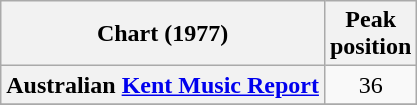<table class="wikitable sortable plainrowheaders">
<tr>
<th scope="col">Chart (1977)</th>
<th scope="col">Peak<br>position</th>
</tr>
<tr>
<th scope="row">Australian <a href='#'>Kent Music Report</a></th>
<td style="text-align:center;">36</td>
</tr>
<tr>
</tr>
</table>
